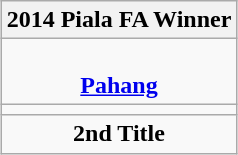<table class="wikitable" style="text-align: center; margin: 0 auto;">
<tr>
<th>2014 Piala FA Winner</th>
</tr>
<tr>
<td><br><a href='#'><strong>Pahang</strong></a></td>
</tr>
<tr>
<td></td>
</tr>
<tr>
<td><strong>2nd Title</strong></td>
</tr>
</table>
